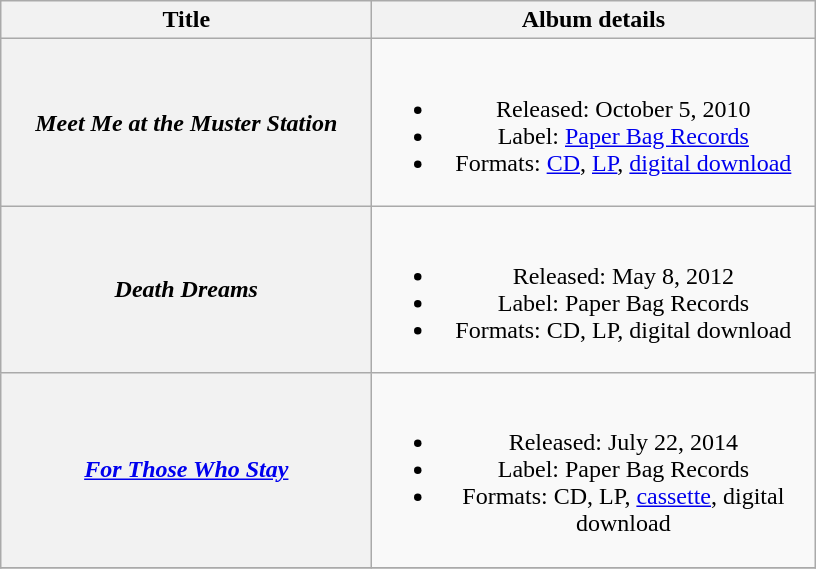<table class="wikitable plainrowheaders" style="text-align:center;">
<tr>
<th scope="col" rowspan="1" style="width:15em;">Title</th>
<th scope="col" rowspan="1" style="width:18em;">Album details</th>
</tr>
<tr>
<th scope="row"><em>Meet Me at the Muster Station</em></th>
<td><br><ul><li>Released:  October 5, 2010</li><li>Label: <a href='#'>Paper Bag Records</a></li><li>Formats: <a href='#'>CD</a>, <a href='#'>LP</a>, <a href='#'>digital download</a></li></ul></td>
</tr>
<tr>
<th scope="row"><em>Death Dreams</em></th>
<td><br><ul><li>Released: May 8, 2012</li><li>Label: Paper Bag Records</li><li>Formats: CD, LP, digital download</li></ul></td>
</tr>
<tr>
<th scope="row"><em><a href='#'>For Those Who Stay</a></em></th>
<td><br><ul><li>Released: July 22, 2014</li><li>Label: Paper Bag Records</li><li>Formats: CD, LP, <a href='#'>cassette</a>, digital download</li></ul></td>
</tr>
<tr>
</tr>
</table>
